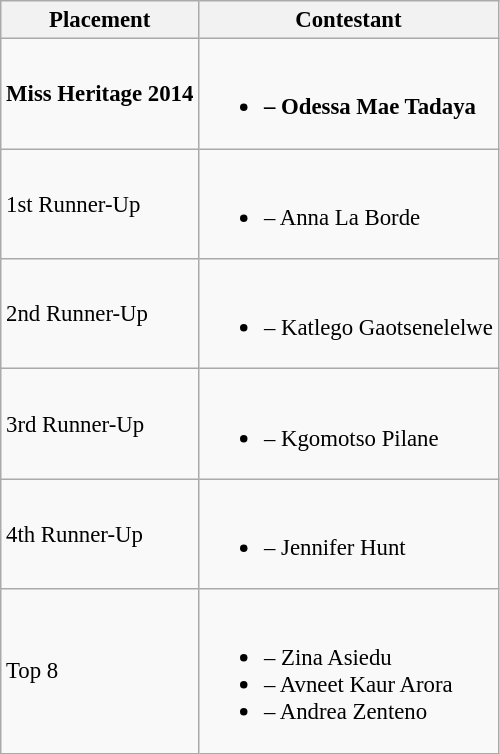<table class="wikitable sortable" style="font-size: 95%;">
<tr>
<th>Placement</th>
<th>Contestant</th>
</tr>
<tr>
<td><strong>Miss Heritage 2014</strong></td>
<td><br><ul><li><strong> – Odessa Mae Tadaya</strong></li></ul></td>
</tr>
<tr>
<td>1st Runner-Up</td>
<td><br><ul><li> – Anna La Borde</li></ul></td>
</tr>
<tr>
<td>2nd Runner-Up</td>
<td><br><ul><li> – Katlego Gaotsenelelwe</li></ul></td>
</tr>
<tr>
<td>3rd Runner-Up</td>
<td><br><ul><li> – Kgomotso Pilane</li></ul></td>
</tr>
<tr>
<td>4th Runner-Up</td>
<td><br><ul><li> – Jennifer Hunt</li></ul></td>
</tr>
<tr>
<td>Top 8</td>
<td><br><ul><li> – Zina Asiedu</li><li> – Avneet Kaur Arora</li><li> – Andrea Zenteno</li></ul></td>
</tr>
</table>
